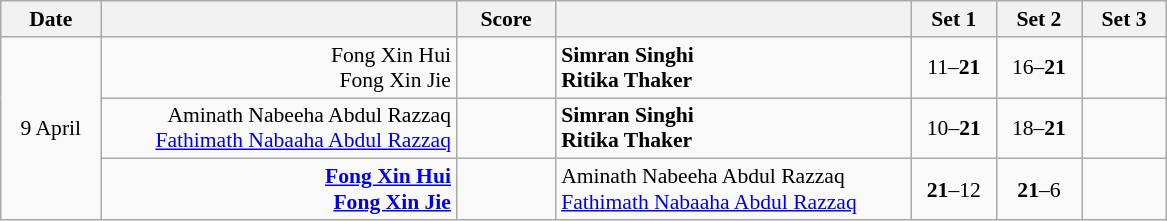<table class="wikitable" style="text-align: center; font-size:90%">
<tr>
<th width="60">Date</th>
<th align="right" width="230"></th>
<th width="60">Score</th>
<th align="left" width="230"></th>
<th width="50">Set 1</th>
<th width="50">Set 2</th>
<th width="50">Set 3</th>
</tr>
<tr>
<td rowspan="3">9 April</td>
<td align="right">Fong Xin Hui <br>Fong Xin Jie </td>
<td></td>
<td align="left"><strong> Simran Singhi<br> Ritika Thaker</strong></td>
<td>11–<strong>21</strong></td>
<td>16–<strong>21</strong></td>
<td></td>
</tr>
<tr>
<td align="right">Aminath Nabeeha Abdul Razzaq <br><a href='#'>Fathimath Nabaaha Abdul Razzaq</a> </td>
<td></td>
<td align="left"><strong> Simran Singhi<br> Ritika Thaker</strong></td>
<td>10–<strong>21</strong></td>
<td>18–<strong>21</strong></td>
<td></td>
</tr>
<tr>
<td align="right"><strong><a href='#'>Fong Xin Hui</a> <br><a href='#'>Fong Xin Jie</a> </strong></td>
<td></td>
<td align="left"> Aminath Nabeeha Abdul Razzaq<br> <a href='#'>Fathimath Nabaaha Abdul Razzaq</a></td>
<td><strong>21</strong>–12</td>
<td><strong>21</strong>–6</td>
<td></td>
</tr>
</table>
